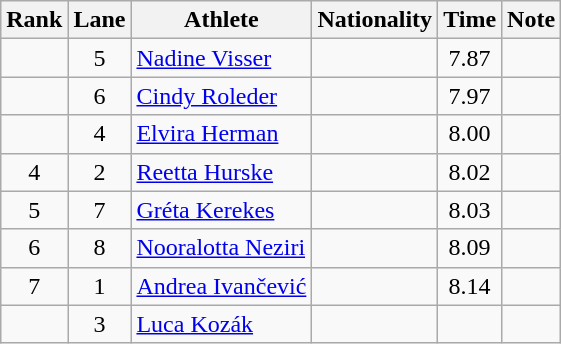<table class="wikitable sortable" style="text-align:center">
<tr>
<th>Rank</th>
<th>Lane</th>
<th>Athlete</th>
<th>Nationality</th>
<th>Time</th>
<th>Note</th>
</tr>
<tr>
<td></td>
<td>5</td>
<td align=left><a href='#'>Nadine Visser</a></td>
<td align=left></td>
<td>7.87</td>
<td></td>
</tr>
<tr>
<td></td>
<td>6</td>
<td align=left><a href='#'>Cindy Roleder</a></td>
<td align=left></td>
<td>7.97</td>
<td></td>
</tr>
<tr>
<td></td>
<td>4</td>
<td align=left><a href='#'>Elvira Herman</a></td>
<td align=left></td>
<td>8.00</td>
<td></td>
</tr>
<tr>
<td>4</td>
<td>2</td>
<td align=left><a href='#'>Reetta Hurske</a></td>
<td align=left></td>
<td>8.02</td>
<td></td>
</tr>
<tr>
<td>5</td>
<td>7</td>
<td align=left><a href='#'>Gréta Kerekes</a></td>
<td align=left></td>
<td>8.03</td>
<td></td>
</tr>
<tr>
<td>6</td>
<td>8</td>
<td align=left><a href='#'>Nooralotta Neziri</a></td>
<td align=left></td>
<td>8.09</td>
<td></td>
</tr>
<tr>
<td>7</td>
<td>1</td>
<td align=left><a href='#'>Andrea Ivančević</a></td>
<td align=left></td>
<td>8.14</td>
<td></td>
</tr>
<tr>
<td></td>
<td>3</td>
<td align=left><a href='#'>Luca Kozák</a></td>
<td align=left></td>
<td></td>
<td></td>
</tr>
</table>
